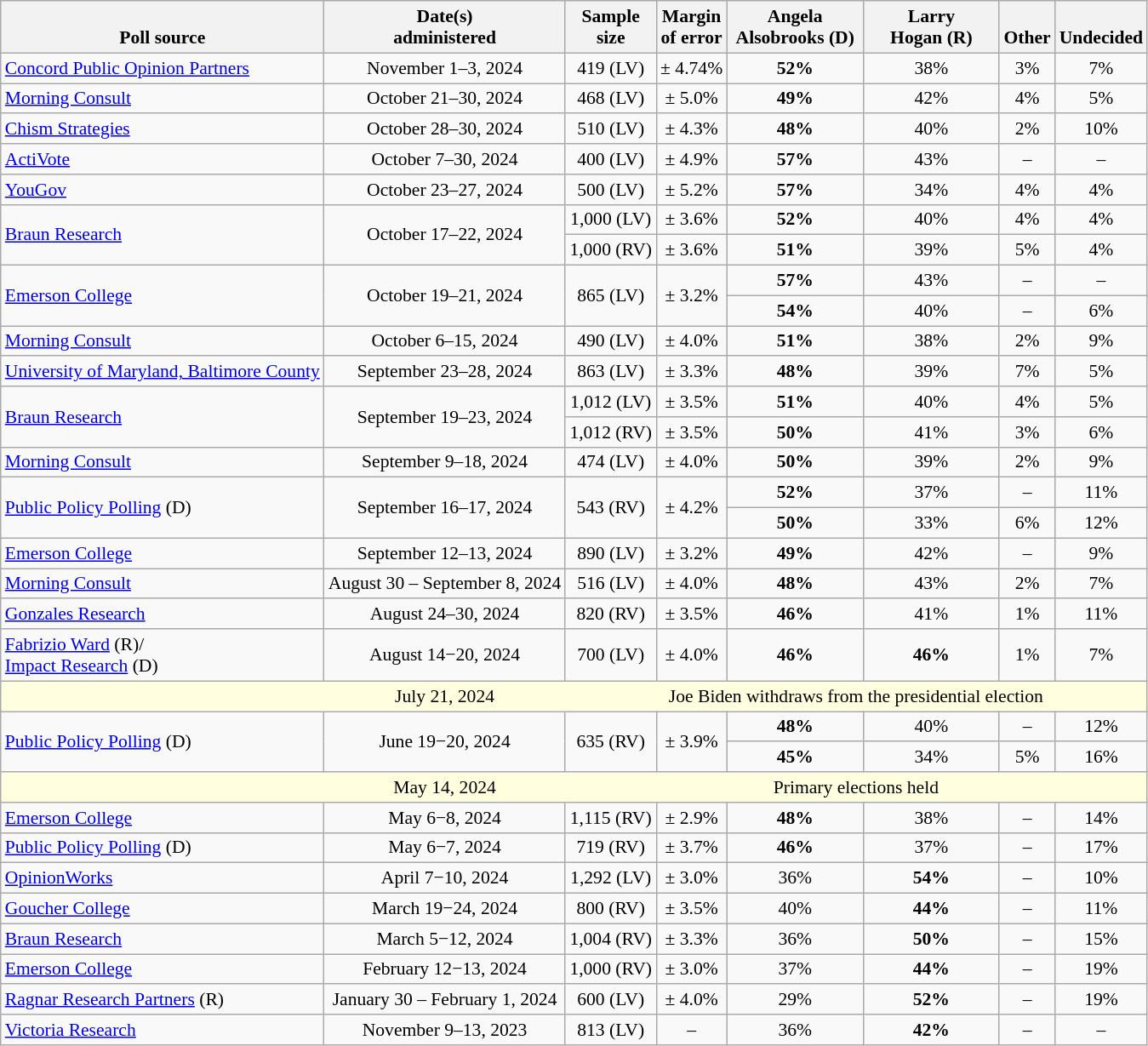<table class="wikitable" style="font-size:90%;text-align:center;">
<tr style="vertical-align:bottom">
<th>Poll source</th>
<th>Date(s)<br>administered</th>
<th>Sample<br>size</th>
<th>Margin<br>of error</th>
<th style="width:100px;">Angela<br>Alsobrooks (D)</th>
<th style="width:100px;">Larry<br>Hogan (R)</th>
<th>Other</th>
<th>Undecided</th>
</tr>
<tr>
<td style="text-align:left;"><a href='#'>Concord Public Opinion Partners</a></td>
<td>November 1–3, 2024</td>
<td>419 (LV)</td>
<td>± 4.74%</td>
<td><strong>52%</strong></td>
<td>38%</td>
<td>3%</td>
<td>7%</td>
</tr>
<tr>
<td style="text-align:left;"><a href='#'>Morning Consult</a></td>
<td>October 21–30, 2024</td>
<td>468 (LV)</td>
<td>± 5.0%</td>
<td><strong>49%</strong></td>
<td>42%</td>
<td>4%</td>
<td>5%</td>
</tr>
<tr>
<td style="text-align:left;"><a href='#'>Chism Strategies</a></td>
<td>October 28–30, 2024</td>
<td>510 (LV)</td>
<td>± 4.3%</td>
<td><strong>48%</strong></td>
<td>40%</td>
<td>2%</td>
<td>10%</td>
</tr>
<tr>
<td style="text-align:left;"><a href='#'>ActiVote</a></td>
<td>October 7–30, 2024</td>
<td>400 (LV)</td>
<td>± 4.9%</td>
<td><strong>57%</strong></td>
<td>43%</td>
<td>–</td>
<td>–</td>
</tr>
<tr>
<td style="text-align:left;"><a href='#'>YouGov</a></td>
<td>October 23–27, 2024</td>
<td>500 (LV)</td>
<td>± 5.2%</td>
<td><strong>57%</strong></td>
<td>34%</td>
<td>4%</td>
<td>4%</td>
</tr>
<tr>
<td style="text-align:left;" rowspan=2><a href='#'>Braun Research</a></td>
<td rowspan=2>October 17–22, 2024</td>
<td>1,000 (LV)</td>
<td>± 3.6%</td>
<td><strong>52%</strong></td>
<td>40%</td>
<td>4%</td>
<td>4%</td>
</tr>
<tr>
<td>1,000 (RV)</td>
<td>± 3.6%</td>
<td><strong>51%</strong></td>
<td>39%</td>
<td>5%</td>
<td>4%</td>
</tr>
<tr>
<td style="text-align:left;" rowspan=2><a href='#'>Emerson College</a></td>
<td rowspan=2>October 19–21, 2024</td>
<td rowspan=2>865 (LV)</td>
<td rowspan=2>± 3.2%</td>
<td><strong>57%</strong></td>
<td>43%</td>
<td>–</td>
<td>–</td>
</tr>
<tr>
<td><strong>54%</strong></td>
<td>40%</td>
<td>–</td>
<td>6%</td>
</tr>
<tr>
<td style="text-align:left;"><a href='#'>Morning Consult</a></td>
<td>October 6–15, 2024</td>
<td>490 (LV)</td>
<td>± 4.0%</td>
<td><strong>51%</strong></td>
<td>38%</td>
<td>2%</td>
<td>9%</td>
</tr>
<tr>
<td style="text-align:left;"><a href='#'>University of Maryland, Baltimore County</a></td>
<td>September 23–28, 2024</td>
<td>863 (LV)</td>
<td>± 3.3%</td>
<td><strong>48%</strong></td>
<td>39%</td>
<td>7%</td>
<td>5%</td>
</tr>
<tr>
<td style="text-align:left;" rowspan="2"><a href='#'>Braun Research</a></td>
<td rowspan="2">September 19–23, 2024</td>
<td>1,012 (LV)</td>
<td>± 3.5%</td>
<td><strong>51%</strong></td>
<td>40%</td>
<td>4%</td>
<td>5%</td>
</tr>
<tr>
<td>1,012 (RV)</td>
<td>± 3.5%</td>
<td><strong>50%</strong></td>
<td>41%</td>
<td>3%</td>
<td>6%</td>
</tr>
<tr>
<td style="text-align:left;"><a href='#'>Morning Consult</a></td>
<td>September 9–18, 2024</td>
<td>474 (LV)</td>
<td>± 4.0%</td>
<td><strong>50%</strong></td>
<td>39%</td>
<td>2%</td>
<td>9%</td>
</tr>
<tr>
<td style="text-align:left;" rowspan=2><a href='#'>Public Policy Polling</a> (D)</td>
<td rowspan=2>September 16–17, 2024</td>
<td rowspan=2>543 (RV)</td>
<td rowspan=2>± 4.2%</td>
<td><strong>52%</strong></td>
<td>37%</td>
<td>–</td>
<td>11%</td>
</tr>
<tr>
<td><strong>50%</strong></td>
<td>33%</td>
<td>6%</td>
<td>12%</td>
</tr>
<tr>
<td style="text-align:left;"><a href='#'>Emerson College</a></td>
<td>September 12–13, 2024</td>
<td>890 (LV)</td>
<td>± 3.2%</td>
<td><strong>49%</strong></td>
<td>42%</td>
<td>–</td>
<td>9%</td>
</tr>
<tr>
<td style="text-align:left;"><a href='#'>Morning Consult</a></td>
<td>August 30 – September 8, 2024</td>
<td>516 (LV)</td>
<td>± 4.0%</td>
<td><strong>48%</strong></td>
<td>43%</td>
<td>2%</td>
<td>7%</td>
</tr>
<tr>
<td style="text-align:left;"><a href='#'>Gonzales Research</a></td>
<td>August 24–30, 2024</td>
<td>820 (RV)</td>
<td>± 3.5%</td>
<td><strong>46%</strong></td>
<td>41%</td>
<td>1%</td>
<td>11%</td>
</tr>
<tr>
<td style="text-align:left;"><a href='#'>Fabrizio Ward</a> (R)/<a href='#'><br>Impact Research</a> (D)</td>
<td>August 14−20, 2024</td>
<td>700 (LV)</td>
<td>± 4.0%</td>
<td><strong>46%</strong></td>
<td><strong>46%</strong></td>
<td>1%</td>
<td>7%</td>
</tr>
<tr style="background:lightyellow;">
<td style="border-right-style:hidden; background:lightyellow;"></td>
<td style="border-right-style:hidden; ">July 21, 2024</td>
<td colspan="6">Joe Biden withdraws from the presidential election</td>
</tr>
<tr>
<td rowspan=2 style="text-align:left;"><a href='#'>Public Policy Polling</a> (D)</td>
<td rowspan=2>June 19−20, 2024</td>
<td rowspan=2>635 (RV)</td>
<td rowspan=2>± 3.9%</td>
<td><strong>48%</strong></td>
<td>40%</td>
<td>–</td>
<td>12%</td>
</tr>
<tr>
<td><strong>45%</strong></td>
<td>34%</td>
<td>5%</td>
<td>16%</td>
</tr>
<tr style="background:lightyellow;">
<td style="border-right-style:hidden; background:lightyellow;"></td>
<td style="border-right-style:hidden; ">May 14, 2024</td>
<td colspan="6">Primary elections held</td>
</tr>
<tr>
<td style="text-align:left;"><a href='#'>Emerson College</a></td>
<td>May 6−8, 2024</td>
<td>1,115 (RV)</td>
<td>± 2.9%</td>
<td><strong>48%</strong></td>
<td>38%</td>
<td>–</td>
<td>14%</td>
</tr>
<tr>
<td style="text-align:left;"><a href='#'>Public Policy Polling</a> (D)</td>
<td>May 6−7, 2024</td>
<td>719 (RV)</td>
<td>± 3.7%</td>
<td><strong>46%</strong></td>
<td>37%</td>
<td>–</td>
<td>17%</td>
</tr>
<tr>
<td style="text-align:left;"><a href='#'>OpinionWorks</a></td>
<td>April 7−10, 2024</td>
<td>1,292 (LV)</td>
<td>± 3.0%</td>
<td>36%</td>
<td><strong>54%</strong></td>
<td>–</td>
<td>10%</td>
</tr>
<tr>
<td style="text-align:left;"><a href='#'>Goucher College</a></td>
<td>March 19−24, 2024</td>
<td>800 (RV)</td>
<td>± 3.5%</td>
<td>40%</td>
<td><strong>44%</strong></td>
<td>–</td>
<td>11%</td>
</tr>
<tr>
<td style="text-align:left;"><a href='#'>Braun Research</a></td>
<td>March 5−12, 2024</td>
<td>1,004 (RV)</td>
<td>± 3.3%</td>
<td>36%</td>
<td><strong>50%</strong></td>
<td>–</td>
<td>15%</td>
</tr>
<tr>
<td style="text-align:left;"><a href='#'>Emerson College</a></td>
<td>February 12−13, 2024</td>
<td>1,000 (RV)</td>
<td>± 3.0%</td>
<td>37%</td>
<td><strong>44%</strong></td>
<td>–</td>
<td>19%</td>
</tr>
<tr>
<td style="text-align:left;"><a href='#'>Ragnar Research Partners</a> (R)</td>
<td>January 30 – February 1, 2024</td>
<td>600 (LV)</td>
<td>± 4.0%</td>
<td>29%</td>
<td><strong>52%</strong></td>
<td>–</td>
<td>19%</td>
</tr>
<tr>
<td style="text-align:left;"><a href='#'>Victoria Research</a></td>
<td>November 9–13, 2023</td>
<td>813 (LV)</td>
<td>–</td>
<td>36%</td>
<td><strong>42%</strong></td>
<td>–</td>
<td>–</td>
</tr>
</table>
